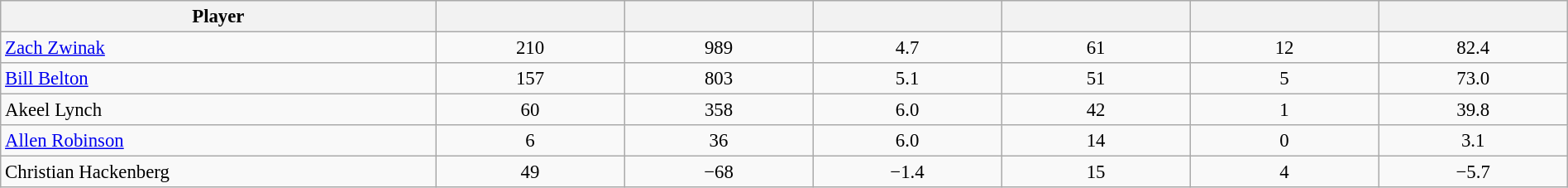<table class="wikitable sortable" style="text-align:center; width:100%; font-size:95%;">
<tr>
<th style="width:15%;">Player</th>
<th style="width:6.5%;"></th>
<th style="width:6.5%;"></th>
<th style="width:6.5%;"></th>
<th style="width:6.5%;"></th>
<th style="width:6.5%;"></th>
<th style="width:6.5%;"></th>
</tr>
<tr>
<td align=left><a href='#'>Zach Zwinak</a></td>
<td>210</td>
<td>989</td>
<td>4.7</td>
<td>61</td>
<td>12</td>
<td>82.4</td>
</tr>
<tr>
<td align=left><a href='#'>Bill Belton</a></td>
<td>157</td>
<td>803</td>
<td>5.1</td>
<td>51</td>
<td>5</td>
<td>73.0</td>
</tr>
<tr>
<td align=left>Akeel Lynch</td>
<td>60</td>
<td>358</td>
<td>6.0</td>
<td>42</td>
<td>1</td>
<td>39.8</td>
</tr>
<tr>
<td align=left><a href='#'>Allen Robinson</a></td>
<td>6</td>
<td>36</td>
<td>6.0</td>
<td>14</td>
<td>0</td>
<td>3.1</td>
</tr>
<tr>
<td align=left>Christian Hackenberg</td>
<td>49</td>
<td>−68</td>
<td>−1.4</td>
<td>15</td>
<td>4</td>
<td>−5.7</td>
</tr>
</table>
